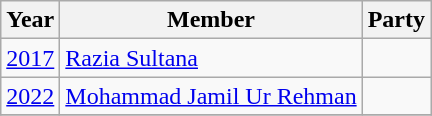<table class="wikitable sortable">
<tr>
<th>Year</th>
<th>Member</th>
<th colspan="2">Party</th>
</tr>
<tr>
<td><a href='#'>2017</a></td>
<td><a href='#'>Razia Sultana</a></td>
<td></td>
</tr>
<tr>
<td><a href='#'>2022</a></td>
<td><a href='#'>Mohammad Jamil Ur Rehman</a></td>
<td></td>
</tr>
<tr>
</tr>
</table>
